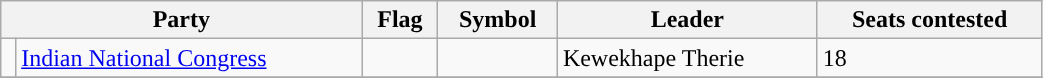<table class="wikitable" width="55%">
<tr>
<th colspan="2">Party</th>
<th>Flag</th>
<th>Symbol</th>
<th>Leader</th>
<th>Seats contested</th>
</tr>
<tr>
<td style="text-align:center; background:"></td>
<td><a href='#'>Indian National Congress</a></td>
<td></td>
<td></td>
<td>Kewekhape Therie</td>
<td>18</td>
</tr>
<tr>
</tr>
</table>
